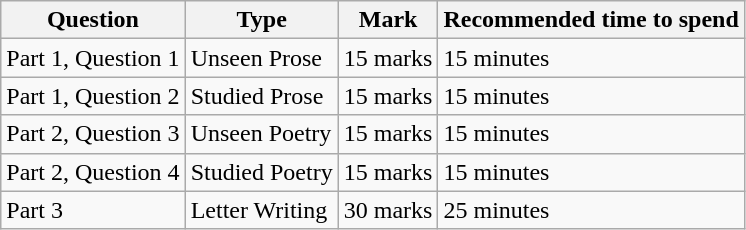<table class="wikitable">
<tr>
<th>Question</th>
<th>Type</th>
<th>Mark</th>
<th>Recommended time to spend</th>
</tr>
<tr>
<td>Part 1, Question 1</td>
<td>Unseen Prose</td>
<td>15 marks</td>
<td>15 minutes</td>
</tr>
<tr>
<td>Part 1, Question 2</td>
<td>Studied Prose</td>
<td>15 marks</td>
<td>15 minutes</td>
</tr>
<tr>
<td>Part 2, Question 3</td>
<td>Unseen Poetry</td>
<td>15 marks</td>
<td>15 minutes</td>
</tr>
<tr>
<td>Part 2, Question 4</td>
<td>Studied Poetry</td>
<td>15 marks</td>
<td>15 minutes</td>
</tr>
<tr>
<td>Part 3</td>
<td>Letter Writing</td>
<td>30 marks</td>
<td>25 minutes</td>
</tr>
</table>
